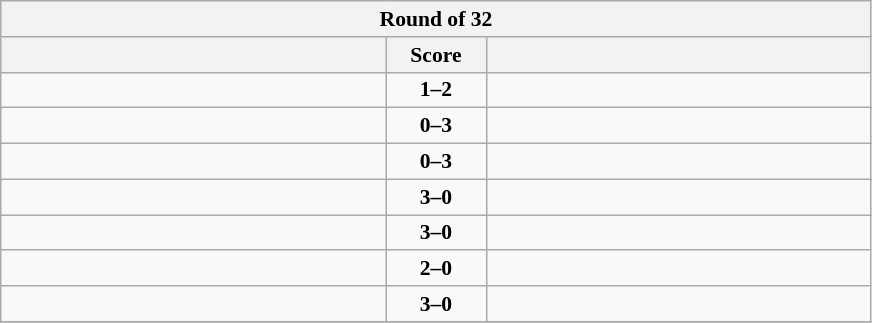<table class="wikitable" style="text-align: center; font-size:90% ">
<tr>
<th colspan=3>Round of 32</th>
</tr>
<tr>
<th align="right" width="250"></th>
<th width="60">Score</th>
<th align="left" width="250"></th>
</tr>
<tr>
<td align=left></td>
<td align=center><strong>1–2</strong></td>
<td align=left><strong></strong></td>
</tr>
<tr>
<td align=left></td>
<td align=center><strong>0–3</strong></td>
<td align=left><strong></strong></td>
</tr>
<tr>
<td align=left></td>
<td align=center><strong>0–3</strong></td>
<td align=left><strong></strong></td>
</tr>
<tr>
<td align=left><strong></strong></td>
<td align=center><strong>3–0</strong></td>
<td align=left></td>
</tr>
<tr>
<td align=left><strong></strong></td>
<td align=center><strong>3–0</strong></td>
<td align=left></td>
</tr>
<tr>
<td align=left><strong></strong></td>
<td align=center><strong>2–0</strong></td>
<td align=left></td>
</tr>
<tr>
<td align=left><strong></strong></td>
<td align=center><strong>3–0</strong></td>
<td align=left></td>
</tr>
<tr>
</tr>
</table>
